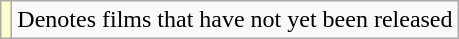<table class="wikitable">
<tr>
<td style="background:#ffc;"></td>
<td>Denotes films that have not yet been released</td>
</tr>
</table>
